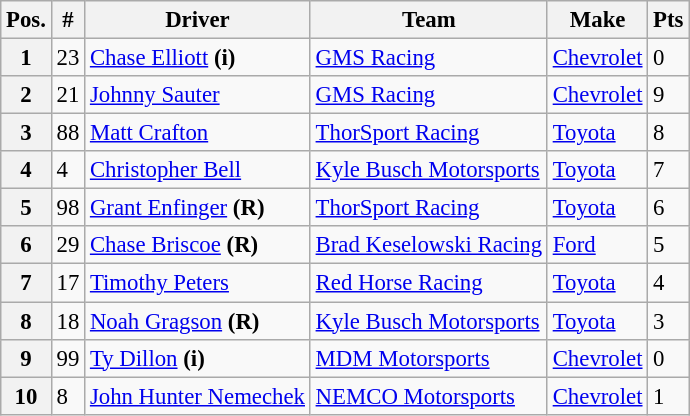<table class="wikitable" style="font-size:95%">
<tr>
<th>Pos.</th>
<th>#</th>
<th>Driver</th>
<th>Team</th>
<th>Make</th>
<th>Pts</th>
</tr>
<tr>
<th>1</th>
<td>23</td>
<td><a href='#'>Chase Elliott</a> <strong>(i)</strong></td>
<td><a href='#'>GMS Racing</a></td>
<td><a href='#'>Chevrolet</a></td>
<td>0</td>
</tr>
<tr>
<th>2</th>
<td>21</td>
<td><a href='#'>Johnny Sauter</a></td>
<td><a href='#'>GMS Racing</a></td>
<td><a href='#'>Chevrolet</a></td>
<td>9</td>
</tr>
<tr>
<th>3</th>
<td>88</td>
<td><a href='#'>Matt Crafton</a></td>
<td><a href='#'>ThorSport Racing</a></td>
<td><a href='#'>Toyota</a></td>
<td>8</td>
</tr>
<tr>
<th>4</th>
<td>4</td>
<td><a href='#'>Christopher Bell</a></td>
<td><a href='#'>Kyle Busch Motorsports</a></td>
<td><a href='#'>Toyota</a></td>
<td>7</td>
</tr>
<tr>
<th>5</th>
<td>98</td>
<td><a href='#'>Grant Enfinger</a> <strong>(R)</strong></td>
<td><a href='#'>ThorSport Racing</a></td>
<td><a href='#'>Toyota</a></td>
<td>6</td>
</tr>
<tr>
<th>6</th>
<td>29</td>
<td><a href='#'>Chase Briscoe</a> <strong>(R)</strong></td>
<td><a href='#'>Brad Keselowski Racing</a></td>
<td><a href='#'>Ford</a></td>
<td>5</td>
</tr>
<tr>
<th>7</th>
<td>17</td>
<td><a href='#'>Timothy Peters</a></td>
<td><a href='#'>Red Horse Racing</a></td>
<td><a href='#'>Toyota</a></td>
<td>4</td>
</tr>
<tr>
<th>8</th>
<td>18</td>
<td><a href='#'>Noah Gragson</a> <strong>(R)</strong></td>
<td><a href='#'>Kyle Busch Motorsports</a></td>
<td><a href='#'>Toyota</a></td>
<td>3</td>
</tr>
<tr>
<th>9</th>
<td>99</td>
<td><a href='#'>Ty Dillon</a> <strong>(i)</strong></td>
<td><a href='#'>MDM Motorsports</a></td>
<td><a href='#'>Chevrolet</a></td>
<td>0</td>
</tr>
<tr>
<th>10</th>
<td>8</td>
<td><a href='#'>John Hunter Nemechek</a></td>
<td><a href='#'>NEMCO Motorsports</a></td>
<td><a href='#'>Chevrolet</a></td>
<td>1</td>
</tr>
</table>
